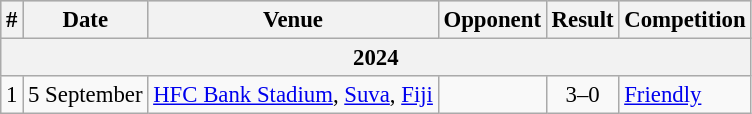<table class="wikitable collapsible collapsed" style="font-size:95%; text-align: left;">
<tr bgcolor="#CCCCCC" align="center">
<th>#</th>
<th>Date</th>
<th>Venue</th>
<th>Opponent</th>
<th>Result</th>
<th>Competition</th>
</tr>
<tr>
<th colspan="7">2024</th>
</tr>
<tr>
<td>1</td>
<td>5 September</td>
<td><a href='#'>HFC Bank Stadium</a>, <a href='#'>Suva</a>, <a href='#'>Fiji</a></td>
<td></td>
<td align=center>3–0</td>
<td><a href='#'>Friendly</a></td>
</tr>
</table>
